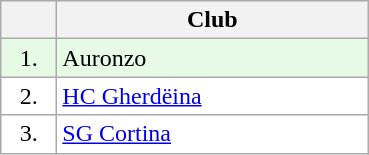<table class="wikitable">
<tr>
<th width="30"></th>
<th width="200">Club</th>
</tr>
<tr bgcolor="#e6fae6" align="center">
<td>1.</td>
<td align="left">Auronzo</td>
</tr>
<tr bgcolor="#FFFFFF" align="center">
<td>2.</td>
<td align="left"><a href='#'>HC Gherdëina</a></td>
</tr>
<tr bgcolor="#FFFFFF" align="center">
<td>3.</td>
<td align="left"><a href='#'>SG Cortina</a></td>
</tr>
</table>
